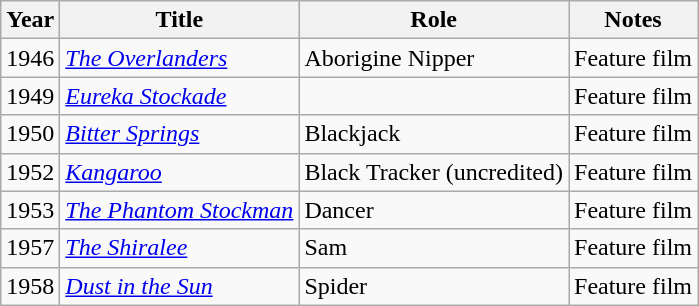<table class="wikitable">
<tr>
<th>Year</th>
<th>Title</th>
<th>Role</th>
<th>Notes</th>
</tr>
<tr>
<td>1946</td>
<td><em><a href='#'>The Overlanders</a></em></td>
<td>Aborigine Nipper</td>
<td>Feature film</td>
</tr>
<tr>
<td>1949</td>
<td><em><a href='#'>Eureka Stockade</a></em></td>
<td></td>
<td>Feature film</td>
</tr>
<tr>
<td>1950</td>
<td><em><a href='#'>Bitter Springs</a></em></td>
<td>Blackjack</td>
<td>Feature film</td>
</tr>
<tr>
<td>1952</td>
<td><em><a href='#'>Kangaroo</a></em></td>
<td>Black Tracker (uncredited)</td>
<td>Feature film</td>
</tr>
<tr>
<td>1953</td>
<td><em><a href='#'>The Phantom Stockman</a></em></td>
<td>Dancer</td>
<td>Feature film</td>
</tr>
<tr>
<td>1957</td>
<td><em><a href='#'>The Shiralee</a></em></td>
<td>Sam</td>
<td>Feature film</td>
</tr>
<tr>
<td>1958</td>
<td><em><a href='#'>Dust in the Sun</a></em></td>
<td>Spider</td>
<td>Feature film</td>
</tr>
</table>
